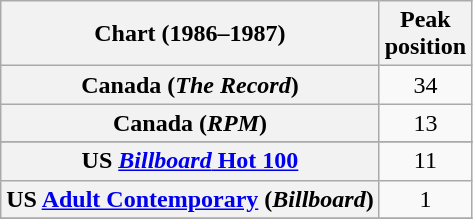<table class="wikitable plainrowheaders sortable" style="text-align:center;">
<tr>
<th>Chart (1986–1987)</th>
<th>Peak<br>position</th>
</tr>
<tr>
<th scope="row">Canada (<em>The Record</em>)</th>
<td>34</td>
</tr>
<tr>
<th scope="row">Canada (<em>RPM</em>)</th>
<td>13</td>
</tr>
<tr>
</tr>
<tr>
<th scope="row">US <a href='#'><em>Billboard</em> Hot 100</a></th>
<td>11</td>
</tr>
<tr>
<th scope="row">US <a href='#'>Adult Contemporary</a> (<em>Billboard</em>)</th>
<td>1</td>
</tr>
<tr>
</tr>
</table>
